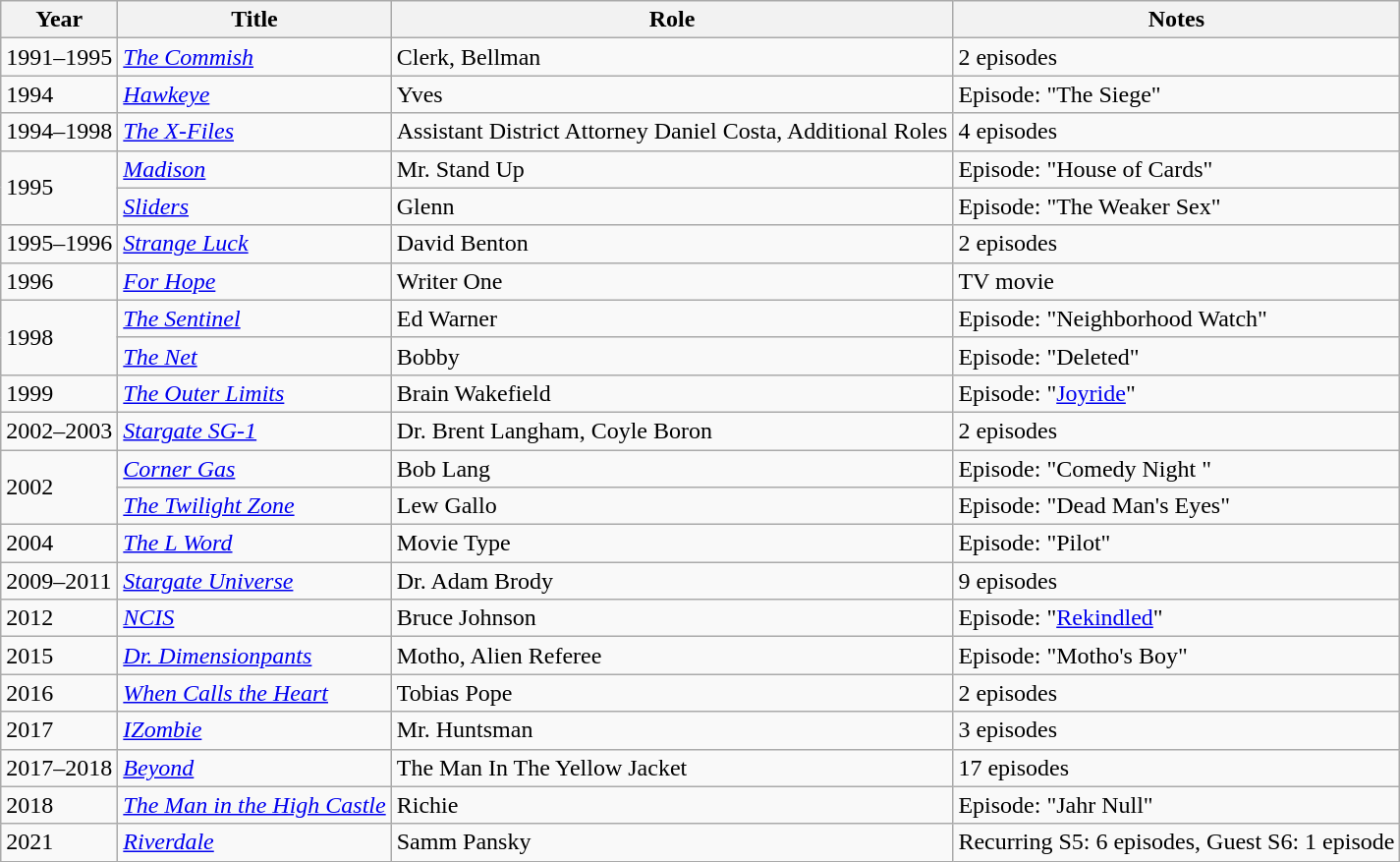<table class="wikitable sortable">
<tr>
<th>Year</th>
<th>Title</th>
<th>Role</th>
<th class="unsortable">Notes</th>
</tr>
<tr>
<td>1991–1995</td>
<td><em><a href='#'>The Commish</a></em></td>
<td>Clerk, Bellman</td>
<td>2 episodes</td>
</tr>
<tr>
<td>1994</td>
<td><em><a href='#'>Hawkeye</a></em></td>
<td>Yves</td>
<td>Episode: "The Siege"</td>
</tr>
<tr>
<td>1994–1998</td>
<td><em><a href='#'>The X-Files</a></em></td>
<td>Assistant District Attorney Daniel Costa, Additional Roles</td>
<td>4 episodes</td>
</tr>
<tr>
<td rowspan="2">1995</td>
<td><em><a href='#'>Madison</a></em></td>
<td>Mr. Stand Up</td>
<td>Episode: "House of Cards"</td>
</tr>
<tr>
<td><em><a href='#'>Sliders</a></em></td>
<td>Glenn</td>
<td>Episode: "The Weaker Sex"</td>
</tr>
<tr>
<td>1995–1996</td>
<td><em><a href='#'>Strange Luck</a></em></td>
<td>David Benton</td>
<td>2 episodes</td>
</tr>
<tr>
<td>1996</td>
<td><em><a href='#'>For Hope</a></em></td>
<td>Writer One</td>
<td>TV movie</td>
</tr>
<tr>
<td rowspan="2">1998</td>
<td><em><a href='#'>The Sentinel</a></em></td>
<td>Ed Warner</td>
<td>Episode: "Neighborhood Watch"</td>
</tr>
<tr>
<td><em><a href='#'>The Net</a></em></td>
<td>Bobby</td>
<td>Episode: "Deleted"</td>
</tr>
<tr>
<td>1999</td>
<td><em><a href='#'>The Outer Limits</a></em></td>
<td>Brain Wakefield</td>
<td>Episode: "<a href='#'>Joyride</a>"</td>
</tr>
<tr>
<td>2002–2003</td>
<td><em><a href='#'>Stargate SG-1</a></em></td>
<td>Dr. Brent Langham, Coyle Boron</td>
<td>2 episodes</td>
</tr>
<tr>
<td rowspan="2">2002</td>
<td><em><a href='#'>Corner Gas</a> </em></td>
<td>Bob Lang</td>
<td>Episode: "Comedy Night "</td>
</tr>
<tr>
<td><em><a href='#'>The Twilight Zone</a></em></td>
<td>Lew Gallo</td>
<td>Episode: "Dead Man's Eyes"</td>
</tr>
<tr>
<td>2004</td>
<td><em><a href='#'>The L Word</a></em></td>
<td>Movie Type</td>
<td>Episode: "Pilot"</td>
</tr>
<tr>
<td>2009–2011</td>
<td><em><a href='#'>Stargate Universe</a></em></td>
<td>Dr. Adam Brody</td>
<td>9 episodes</td>
</tr>
<tr>
<td>2012</td>
<td><em><a href='#'>NCIS</a></em></td>
<td>Bruce Johnson</td>
<td>Episode: "<a href='#'>Rekindled</a>"</td>
</tr>
<tr>
<td>2015</td>
<td><em><a href='#'>Dr. Dimensionpants</a></em></td>
<td>Motho, Alien Referee</td>
<td>Episode: "Motho's Boy"</td>
</tr>
<tr>
<td>2016</td>
<td><em><a href='#'>When Calls the Heart</a></em></td>
<td>Tobias Pope</td>
<td>2 episodes</td>
</tr>
<tr>
<td>2017</td>
<td><em><a href='#'>IZombie</a></em></td>
<td>Mr. Huntsman</td>
<td>3 episodes</td>
</tr>
<tr>
<td>2017–2018</td>
<td><em><a href='#'>Beyond</a></em></td>
<td>The Man In The Yellow Jacket</td>
<td>17 episodes</td>
</tr>
<tr>
<td>2018</td>
<td><em><a href='#'>The Man in the High Castle</a></em></td>
<td>Richie</td>
<td>Episode: "Jahr Null"</td>
</tr>
<tr>
<td>2021</td>
<td><em><a href='#'>Riverdale</a></em></td>
<td>Samm Pansky</td>
<td>Recurring S5: 6 episodes, Guest S6: 1 episode</td>
</tr>
</table>
